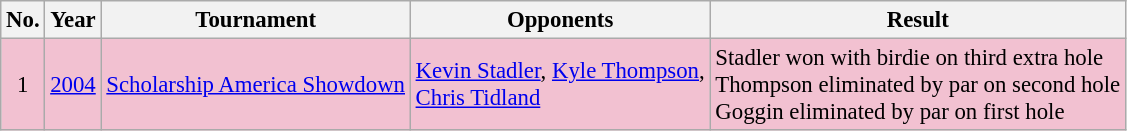<table class="wikitable" style="font-size:95%;">
<tr>
<th>No.</th>
<th>Year</th>
<th>Tournament</th>
<th>Opponents</th>
<th>Result</th>
</tr>
<tr style="background:#F2C1D1;">
<td align=center>1</td>
<td><a href='#'>2004</a></td>
<td><a href='#'>Scholarship America Showdown</a></td>
<td> <a href='#'>Kevin Stadler</a>,  <a href='#'>Kyle Thompson</a>,<br> <a href='#'>Chris Tidland</a></td>
<td>Stadler won with birdie on third extra hole<br>Thompson eliminated by par on second hole<br>Goggin eliminated by par on first hole</td>
</tr>
</table>
